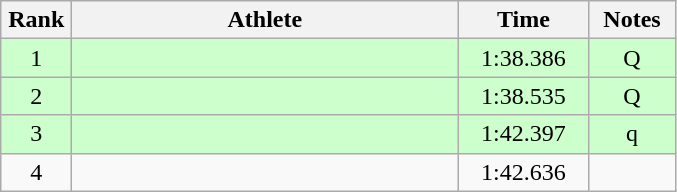<table class=wikitable style="text-align:center">
<tr>
<th width=40>Rank</th>
<th width=250>Athlete</th>
<th width=80>Time</th>
<th width=50>Notes</th>
</tr>
<tr bgcolor="ccffcc">
<td>1</td>
<td align=left></td>
<td>1:38.386</td>
<td>Q</td>
</tr>
<tr bgcolor="ccffcc">
<td>2</td>
<td align=left></td>
<td>1:38.535</td>
<td>Q</td>
</tr>
<tr bgcolor="ccffcc">
<td>3</td>
<td align=left></td>
<td>1:42.397</td>
<td>q</td>
</tr>
<tr>
<td>4</td>
<td align=left></td>
<td>1:42.636</td>
<td></td>
</tr>
</table>
